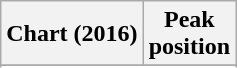<table class="wikitable sortable plainrowheaders" style="text-align:center">
<tr>
<th scope="col">Chart (2016)</th>
<th scope="col">Peak<br>position</th>
</tr>
<tr>
</tr>
<tr>
</tr>
<tr>
</tr>
<tr>
</tr>
<tr>
</tr>
<tr>
</tr>
<tr>
</tr>
<tr>
</tr>
<tr>
</tr>
<tr>
</tr>
<tr>
</tr>
<tr>
</tr>
<tr>
</tr>
<tr>
</tr>
<tr>
</tr>
<tr>
</tr>
<tr>
</tr>
<tr>
</tr>
<tr>
</tr>
<tr>
</tr>
<tr>
</tr>
<tr>
</tr>
<tr>
</tr>
<tr>
</tr>
<tr>
</tr>
<tr>
</tr>
</table>
